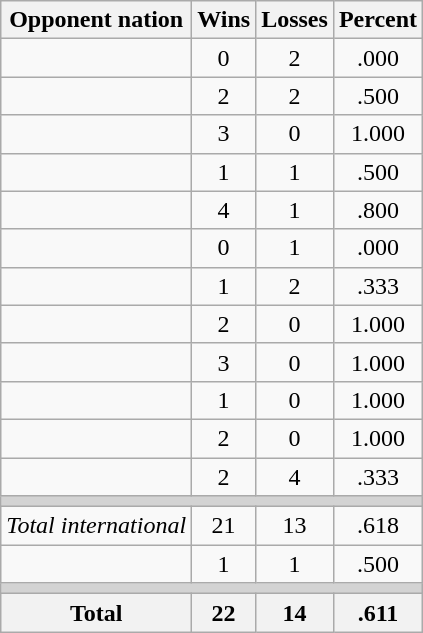<table class=wikitable>
<tr>
<th>Opponent nation</th>
<th>Wins</th>
<th>Losses</th>
<th>Percent</th>
</tr>
<tr align=center>
<td align=left></td>
<td>0</td>
<td>2</td>
<td>.000</td>
</tr>
<tr align=center>
<td align=left></td>
<td>2</td>
<td>2</td>
<td>.500</td>
</tr>
<tr align=center>
<td align=left></td>
<td>3</td>
<td>0</td>
<td>1.000</td>
</tr>
<tr align=center>
<td align=left></td>
<td>1</td>
<td>1</td>
<td>.500</td>
</tr>
<tr align=center>
<td align=left></td>
<td>4</td>
<td>1</td>
<td>.800</td>
</tr>
<tr align=center>
<td align=left></td>
<td>0</td>
<td>1</td>
<td>.000</td>
</tr>
<tr align=center>
<td align=left></td>
<td>1</td>
<td>2</td>
<td>.333</td>
</tr>
<tr align=center>
<td align=left></td>
<td>2</td>
<td>0</td>
<td>1.000</td>
</tr>
<tr align=center>
<td align=left></td>
<td>3</td>
<td>0</td>
<td>1.000</td>
</tr>
<tr align=center>
<td align=left></td>
<td>1</td>
<td>0</td>
<td>1.000</td>
</tr>
<tr align=center>
<td align=left></td>
<td>2</td>
<td>0</td>
<td>1.000</td>
</tr>
<tr align=center>
<td align=left></td>
<td>2</td>
<td>4</td>
<td>.333</td>
</tr>
<tr>
<td colspan=4 bgcolor=lightgray></td>
</tr>
<tr align=center>
<td><em>Total international</em></td>
<td>21</td>
<td>13</td>
<td>.618</td>
</tr>
<tr align=center>
<td align=left></td>
<td>1</td>
<td>1</td>
<td>.500</td>
</tr>
<tr>
<td colspan=4 bgcolor=lightgray></td>
</tr>
<tr>
<th>Total</th>
<th>22</th>
<th>14</th>
<th>.611</th>
</tr>
</table>
